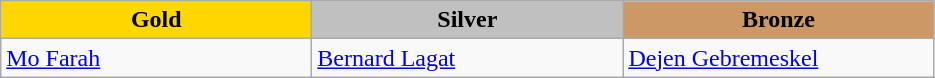<table class="wikitable" style="text-align:left">
<tr align="center">
<td width=200 bgcolor=gold><strong>Gold</strong></td>
<td width=200 bgcolor=silver><strong>Silver</strong></td>
<td width=200 bgcolor=CC9966><strong>Bronze</strong></td>
</tr>
<tr>
<td><a href='#'>Mo Farah</a><br><em></em></td>
<td><a href='#'>Bernard Lagat</a><br><em></em></td>
<td><a href='#'>Dejen Gebremeskel</a><br><em></em></td>
</tr>
</table>
